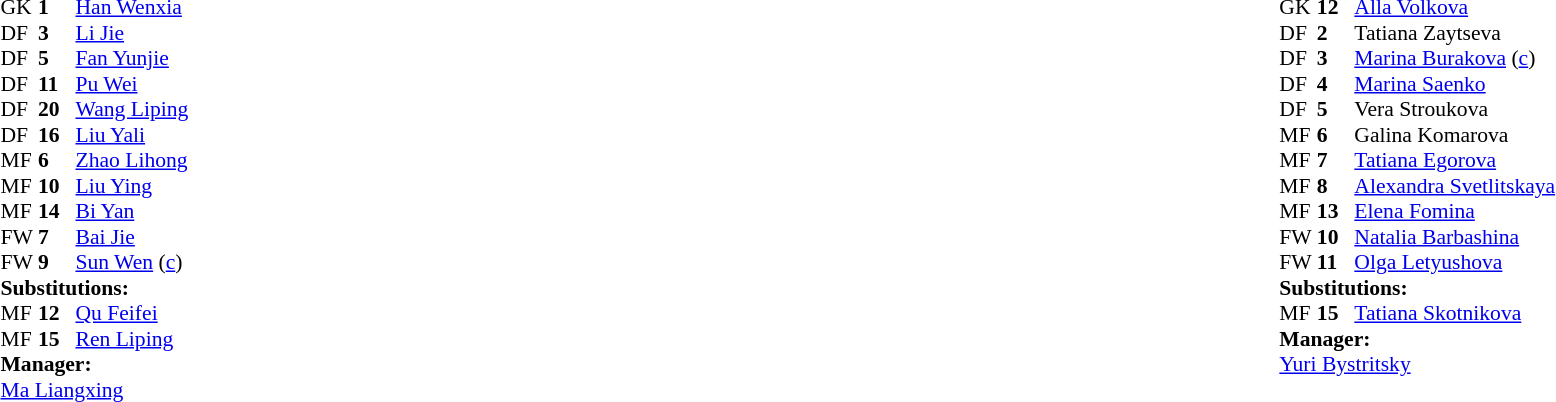<table width="100%">
<tr>
<td valign="top" width="50%"><br><table style="font-size: 90%" cellspacing="0" cellpadding="0">
<tr>
<th width="25"></th>
<th width="25"></th>
</tr>
<tr>
<td>GK</td>
<td><strong>1</strong></td>
<td><a href='#'>Han Wenxia</a></td>
</tr>
<tr>
<td>DF</td>
<td><strong>3</strong></td>
<td><a href='#'>Li Jie</a></td>
</tr>
<tr>
<td>DF</td>
<td><strong>5</strong></td>
<td><a href='#'>Fan Yunjie</a></td>
</tr>
<tr>
<td>DF</td>
<td><strong>11</strong></td>
<td><a href='#'>Pu Wei</a></td>
</tr>
<tr>
<td>DF</td>
<td><strong>20</strong></td>
<td><a href='#'>Wang Liping</a></td>
</tr>
<tr>
<td>DF</td>
<td><strong>16</strong></td>
<td><a href='#'>Liu Yali</a></td>
</tr>
<tr>
<td>MF</td>
<td><strong>6</strong></td>
<td><a href='#'>Zhao Lihong</a></td>
<td></td>
<td></td>
</tr>
<tr>
<td>MF</td>
<td><strong>10</strong></td>
<td><a href='#'>Liu Ying</a></td>
</tr>
<tr>
<td>MF</td>
<td><strong>14</strong></td>
<td><a href='#'>Bi Yan</a></td>
<td></td>
<td></td>
</tr>
<tr>
<td>FW</td>
<td><strong>7</strong></td>
<td><a href='#'>Bai Jie</a></td>
</tr>
<tr>
<td>FW</td>
<td><strong>9</strong></td>
<td><a href='#'>Sun Wen</a> (<a href='#'>c</a>)</td>
</tr>
<tr>
<td colspan=3><strong>Substitutions:</strong></td>
</tr>
<tr>
<td>MF</td>
<td><strong>12</strong></td>
<td><a href='#'>Qu Feifei</a></td>
<td></td>
<td></td>
</tr>
<tr>
<td>MF</td>
<td><strong>15</strong></td>
<td><a href='#'>Ren Liping</a></td>
<td></td>
<td></td>
</tr>
<tr>
<td colspan=3><strong>Manager:</strong></td>
</tr>
<tr>
<td colspan=4><a href='#'>Ma Liangxing</a></td>
</tr>
</table>
</td>
<td valign="top" width="50%"><br><table style="font-size: 90%" cellspacing="0" cellpadding="0" align="center">
<tr>
<th width=25></th>
<th width=25></th>
</tr>
<tr>
<td>GK</td>
<td><strong>12</strong></td>
<td><a href='#'>Alla Volkova</a></td>
</tr>
<tr>
<td>DF</td>
<td><strong>2</strong></td>
<td>Tatiana Zaytseva</td>
</tr>
<tr>
<td>DF</td>
<td><strong>3</strong></td>
<td><a href='#'>Marina Burakova</a> (<a href='#'>c</a>)</td>
</tr>
<tr>
<td>DF</td>
<td><strong>4</strong></td>
<td><a href='#'>Marina Saenko</a></td>
</tr>
<tr>
<td>DF</td>
<td><strong>5</strong></td>
<td>Vera Stroukova</td>
</tr>
<tr>
<td>MF</td>
<td><strong>6</strong></td>
<td>Galina Komarova</td>
</tr>
<tr>
<td>MF</td>
<td><strong>7</strong></td>
<td><a href='#'>Tatiana Egorova</a></td>
</tr>
<tr>
<td>MF</td>
<td><strong>8</strong></td>
<td><a href='#'>Alexandra Svetlitskaya</a></td>
</tr>
<tr>
<td>MF</td>
<td><strong>13</strong></td>
<td><a href='#'>Elena Fomina</a></td>
<td></td>
</tr>
<tr>
<td>FW</td>
<td><strong>10</strong></td>
<td><a href='#'>Natalia Barbashina</a></td>
</tr>
<tr>
<td>FW</td>
<td><strong>11</strong></td>
<td><a href='#'>Olga Letyushova</a></td>
<td></td>
<td></td>
</tr>
<tr>
<td colspan=3><strong>Substitutions:</strong></td>
</tr>
<tr>
<td>MF</td>
<td><strong>15</strong></td>
<td><a href='#'>Tatiana Skotnikova</a></td>
<td></td>
<td></td>
</tr>
<tr>
<td colspan=3><strong>Manager:</strong></td>
</tr>
<tr>
<td colspan=4><a href='#'>Yuri Bystritsky</a></td>
</tr>
</table>
</td>
</tr>
</table>
